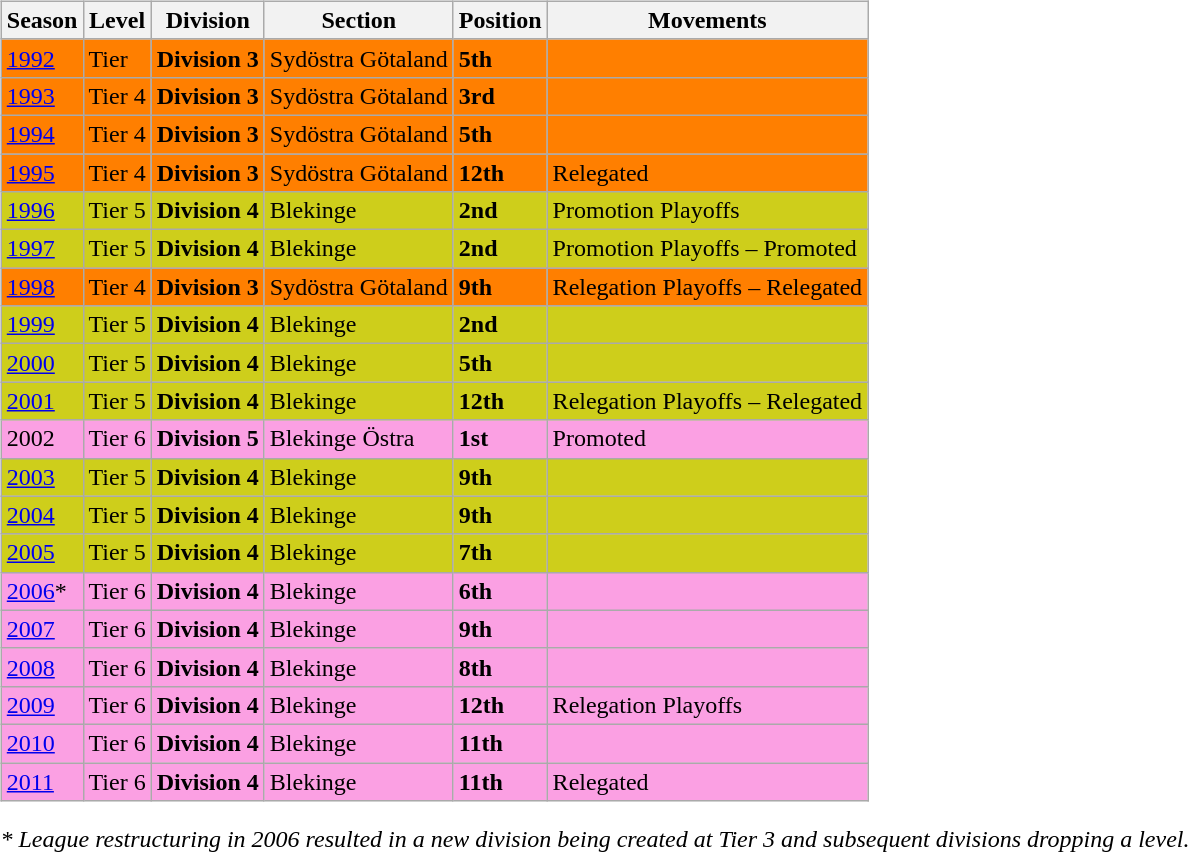<table>
<tr>
<td valign="top" width=0%><br><table class="wikitable">
<tr style="background:#f0f6fa;">
<th><strong>Season</strong></th>
<th><strong>Level</strong></th>
<th><strong>Division</strong></th>
<th><strong>Section</strong></th>
<th><strong>Position</strong></th>
<th><strong>Movements</strong></th>
</tr>
<tr>
<td style="background:#FF7F00;"><a href='#'>1992</a></td>
<td style="background:#FF7F00;">Tier</td>
<td style="background:#FF7F00;"><strong>Division 3</strong></td>
<td style="background:#FF7F00;">Sydöstra Götaland</td>
<td style="background:#FF7F00;"><strong>5th</strong></td>
<td style="background:#FF7F00;"></td>
</tr>
<tr>
<td style="background:#FF7F00;"><a href='#'>1993</a></td>
<td style="background:#FF7F00;">Tier 4</td>
<td style="background:#FF7F00;"><strong>Division 3</strong></td>
<td style="background:#FF7F00;">Sydöstra Götaland</td>
<td style="background:#FF7F00;"><strong>3rd</strong></td>
<td style="background:#FF7F00;"></td>
</tr>
<tr>
<td style="background:#FF7F00;"><a href='#'>1994</a></td>
<td style="background:#FF7F00;">Tier 4</td>
<td style="background:#FF7F00;"><strong>Division 3</strong></td>
<td style="background:#FF7F00;">Sydöstra Götaland</td>
<td style="background:#FF7F00;"><strong>5th</strong></td>
<td style="background:#FF7F00;"></td>
</tr>
<tr>
<td style="background:#FF7F00;"><a href='#'>1995</a></td>
<td style="background:#FF7F00;">Tier 4</td>
<td style="background:#FF7F00;"><strong>Division 3</strong></td>
<td style="background:#FF7F00;">Sydöstra Götaland</td>
<td style="background:#FF7F00;"><strong>12th</strong></td>
<td style="background:#FF7F00;">Relegated</td>
</tr>
<tr>
<td style="background:#CECE1B;"><a href='#'>1996</a></td>
<td style="background:#CECE1B;">Tier 5</td>
<td style="background:#CECE1B;"><strong>Division 4</strong></td>
<td style="background:#CECE1B;">Blekinge</td>
<td style="background:#CECE1B;"><strong>2nd</strong></td>
<td style="background:#CECE1B;">Promotion Playoffs</td>
</tr>
<tr>
<td style="background:#CECE1B;"><a href='#'>1997</a></td>
<td style="background:#CECE1B;">Tier 5</td>
<td style="background:#CECE1B;"><strong>Division 4</strong></td>
<td style="background:#CECE1B;">Blekinge</td>
<td style="background:#CECE1B;"><strong>2nd</strong></td>
<td style="background:#CECE1B;">Promotion Playoffs – Promoted</td>
</tr>
<tr>
<td style="background:#FF7F00;"><a href='#'>1998</a></td>
<td style="background:#FF7F00;">Tier 4</td>
<td style="background:#FF7F00;"><strong>Division 3</strong></td>
<td style="background:#FF7F00;">Sydöstra Götaland</td>
<td style="background:#FF7F00;"><strong>9th</strong></td>
<td style="background:#FF7F00;">Relegation Playoffs – Relegated</td>
</tr>
<tr>
<td style="background:#CECE1B;"><a href='#'>1999</a></td>
<td style="background:#CECE1B;">Tier 5</td>
<td style="background:#CECE1B;"><strong>Division 4</strong></td>
<td style="background:#CECE1B;">Blekinge</td>
<td style="background:#CECE1B;"><strong>2nd</strong></td>
<td style="background:#CECE1B;"></td>
</tr>
<tr>
<td style="background:#CECE1B;"><a href='#'>2000</a></td>
<td style="background:#CECE1B;">Tier 5</td>
<td style="background:#CECE1B;"><strong>Division 4</strong></td>
<td style="background:#CECE1B;">Blekinge</td>
<td style="background:#CECE1B;"><strong>5th</strong></td>
<td style="background:#CECE1B;"></td>
</tr>
<tr>
<td style="background:#CECE1B;"><a href='#'>2001</a></td>
<td style="background:#CECE1B;">Tier 5</td>
<td style="background:#CECE1B;"><strong>Division 4</strong></td>
<td style="background:#CECE1B;">Blekinge</td>
<td style="background:#CECE1B;"><strong>12th</strong></td>
<td style="background:#CECE1B;">Relegation Playoffs – Relegated</td>
</tr>
<tr>
<td style="background:#FBA0E3;">2002</td>
<td style="background:#FBA0E3;">Tier 6</td>
<td style="background:#FBA0E3;"><strong>Division 5</strong></td>
<td style="background:#FBA0E3;">Blekinge Östra</td>
<td style="background:#FBA0E3;"><strong>1st</strong></td>
<td style="background:#FBA0E3;">Promoted</td>
</tr>
<tr>
<td style="background:#CECE1B;"><a href='#'>2003</a></td>
<td style="background:#CECE1B;">Tier 5</td>
<td style="background:#CECE1B;"><strong>Division 4</strong></td>
<td style="background:#CECE1B;">Blekinge</td>
<td style="background:#CECE1B;"><strong>9th</strong></td>
<td style="background:#CECE1B;"></td>
</tr>
<tr>
<td style="background:#CECE1B;"><a href='#'>2004</a></td>
<td style="background:#CECE1B;">Tier 5</td>
<td style="background:#CECE1B;"><strong>Division 4</strong></td>
<td style="background:#CECE1B;">Blekinge</td>
<td style="background:#CECE1B;"><strong>9th</strong></td>
<td style="background:#CECE1B;"></td>
</tr>
<tr>
<td style="background:#CECE1B;"><a href='#'>2005</a></td>
<td style="background:#CECE1B;">Tier 5</td>
<td style="background:#CECE1B;"><strong>Division 4</strong></td>
<td style="background:#CECE1B;">Blekinge</td>
<td style="background:#CECE1B;"><strong>7th</strong></td>
<td style="background:#CECE1B;"></td>
</tr>
<tr>
<td style="background:#FBA0E3;"><a href='#'>2006</a>*</td>
<td style="background:#FBA0E3;">Tier 6</td>
<td style="background:#FBA0E3;"><strong>Division 4</strong></td>
<td style="background:#FBA0E3;">Blekinge</td>
<td style="background:#FBA0E3;"><strong>6th</strong></td>
<td style="background:#FBA0E3;"></td>
</tr>
<tr>
<td style="background:#FBA0E3;"><a href='#'>2007</a></td>
<td style="background:#FBA0E3;">Tier 6</td>
<td style="background:#FBA0E3;"><strong>Division 4</strong></td>
<td style="background:#FBA0E3;">Blekinge</td>
<td style="background:#FBA0E3;"><strong>9th</strong></td>
<td style="background:#FBA0E3;"></td>
</tr>
<tr>
<td style="background:#FBA0E3;"><a href='#'>2008</a></td>
<td style="background:#FBA0E3;">Tier 6</td>
<td style="background:#FBA0E3;"><strong>Division 4</strong></td>
<td style="background:#FBA0E3;">Blekinge</td>
<td style="background:#FBA0E3;"><strong>8th</strong></td>
<td style="background:#FBA0E3;"></td>
</tr>
<tr>
<td style="background:#FBA0E3;"><a href='#'>2009</a></td>
<td style="background:#FBA0E3;">Tier 6</td>
<td style="background:#FBA0E3;"><strong>Division 4</strong></td>
<td style="background:#FBA0E3;">Blekinge</td>
<td style="background:#FBA0E3;"><strong>12th</strong></td>
<td style="background:#FBA0E3;">Relegation Playoffs</td>
</tr>
<tr>
<td style="background:#FBA0E3;"><a href='#'>2010</a></td>
<td style="background:#FBA0E3;">Tier 6</td>
<td style="background:#FBA0E3;"><strong>Division 4</strong></td>
<td style="background:#FBA0E3;">Blekinge</td>
<td style="background:#FBA0E3;"><strong>11th</strong></td>
<td style="background:#FBA0E3;"></td>
</tr>
<tr>
<td style="background:#FBA0E3;"><a href='#'>2011</a></td>
<td style="background:#FBA0E3;">Tier 6</td>
<td style="background:#FBA0E3;"><strong>Division 4</strong></td>
<td style="background:#FBA0E3;">Blekinge</td>
<td style="background:#FBA0E3;"><strong>11th</strong></td>
<td style="background:#FBA0E3;">Relegated</td>
</tr>
</table>
<em>* League restructuring in 2006 resulted in a new division being created at Tier 3 and subsequent divisions dropping a level.</em>


</td>
</tr>
</table>
